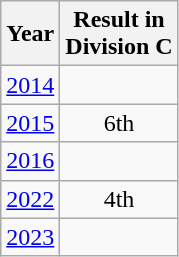<table class="wikitable" style="text-align:center">
<tr>
<th>Year</th>
<th>Result in<br>Division C</th>
</tr>
<tr>
<td><a href='#'>2014</a></td>
<td></td>
</tr>
<tr>
<td><a href='#'>2015</a></td>
<td>6th</td>
</tr>
<tr>
<td><a href='#'>2016</a></td>
<td></td>
</tr>
<tr>
<td><a href='#'>2022</a></td>
<td>4th</td>
</tr>
<tr>
<td><a href='#'>2023</a></td>
<td></td>
</tr>
</table>
